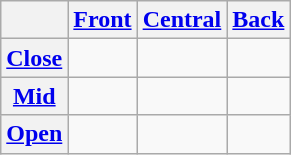<table class="wikitable" style="text-align:center">
<tr>
<th></th>
<th><a href='#'>Front</a></th>
<th><a href='#'>Central</a></th>
<th><a href='#'>Back</a></th>
</tr>
<tr>
<th><a href='#'>Close</a></th>
<td></td>
<td></td>
<td></td>
</tr>
<tr>
<th><a href='#'>Mid</a></th>
<td></td>
<td></td>
<td></td>
</tr>
<tr>
<th><a href='#'>Open</a></th>
<td></td>
<td></td>
<td></td>
</tr>
</table>
